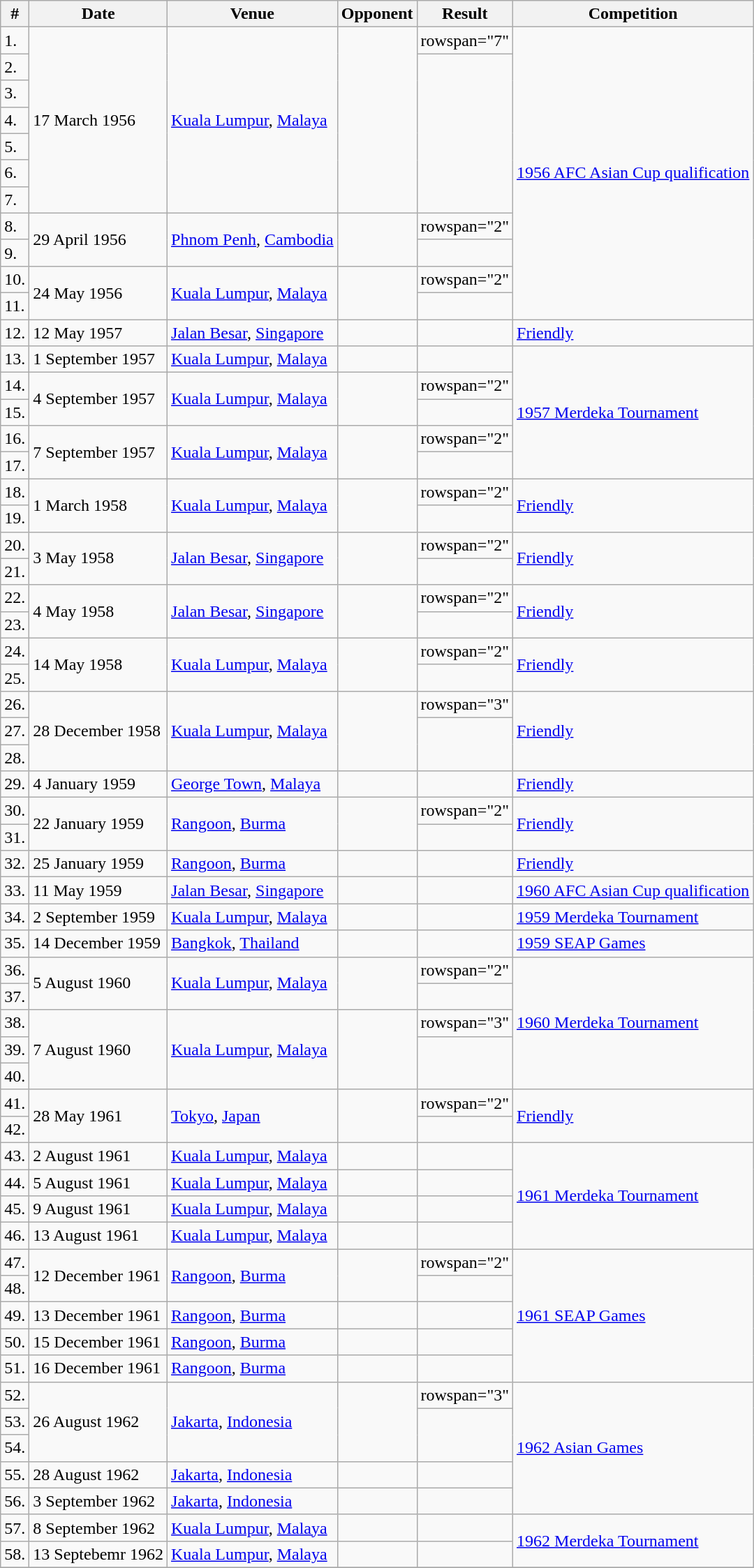<table class="wikitable sortable">
<tr>
<th>#</th>
<th>Date</th>
<th>Venue</th>
<th>Opponent</th>
<th>Result</th>
<th>Competition</th>
</tr>
<tr>
<td>1.</td>
<td rowspan="7">17 March 1956</td>
<td rowspan="7"><a href='#'>Kuala Lumpur</a>, <a href='#'>Malaya</a></td>
<td rowspan="7"></td>
<td>rowspan="7" </td>
<td rowspan="11"><a href='#'>1956 AFC Asian Cup qualification</a></td>
</tr>
<tr>
<td>2.</td>
</tr>
<tr>
<td>3.</td>
</tr>
<tr>
<td>4.</td>
</tr>
<tr>
<td>5.</td>
</tr>
<tr>
<td>6.</td>
</tr>
<tr>
<td>7.</td>
</tr>
<tr>
<td>8.</td>
<td rowspan="2">29 April 1956</td>
<td rowspan="2"><a href='#'>Phnom Penh</a>, <a href='#'>Cambodia</a></td>
<td rowspan="2"></td>
<td>rowspan="2" </td>
</tr>
<tr>
<td>9.</td>
</tr>
<tr>
<td>10.</td>
<td rowspan="2">24 May 1956</td>
<td rowspan="2"><a href='#'>Kuala Lumpur</a>, <a href='#'>Malaya</a></td>
<td rowspan="2"></td>
<td>rowspan="2" </td>
</tr>
<tr>
<td>11.</td>
</tr>
<tr>
<td>12.</td>
<td>12 May 1957</td>
<td><a href='#'>Jalan Besar</a>, <a href='#'>Singapore</a></td>
<td></td>
<td></td>
<td><a href='#'>Friendly</a></td>
</tr>
<tr>
<td>13.</td>
<td>1 September 1957</td>
<td><a href='#'>Kuala Lumpur</a>, <a href='#'>Malaya</a></td>
<td></td>
<td></td>
<td rowspan="5"><a href='#'>1957 Merdeka Tournament</a></td>
</tr>
<tr>
<td>14.</td>
<td rowspan="2">4 September 1957</td>
<td rowspan="2"><a href='#'>Kuala Lumpur</a>, <a href='#'>Malaya</a></td>
<td rowspan="2"></td>
<td>rowspan="2" </td>
</tr>
<tr>
<td>15.</td>
</tr>
<tr>
<td>16.</td>
<td rowspan="2">7 September 1957</td>
<td rowspan="2"><a href='#'>Kuala Lumpur</a>, <a href='#'>Malaya</a></td>
<td rowspan="2"></td>
<td>rowspan="2" </td>
</tr>
<tr>
<td>17.</td>
</tr>
<tr>
<td>18.</td>
<td rowspan="2">1 March 1958</td>
<td rowspan="2"><a href='#'>Kuala Lumpur</a>, <a href='#'>Malaya</a></td>
<td rowspan="2"></td>
<td>rowspan="2" </td>
<td rowspan="2"><a href='#'>Friendly</a></td>
</tr>
<tr>
<td>19.</td>
</tr>
<tr>
<td>20.</td>
<td rowspan="2">3 May 1958</td>
<td rowspan="2"><a href='#'>Jalan Besar</a>, <a href='#'>Singapore</a></td>
<td rowspan="2"></td>
<td>rowspan="2" </td>
<td rowspan="2"><a href='#'>Friendly</a></td>
</tr>
<tr>
<td>21.</td>
</tr>
<tr>
<td>22.</td>
<td rowspan="2">4 May 1958</td>
<td rowspan="2"><a href='#'>Jalan Besar</a>, <a href='#'>Singapore</a></td>
<td rowspan="2"></td>
<td>rowspan="2" </td>
<td rowspan="2"><a href='#'>Friendly</a></td>
</tr>
<tr>
<td>23.</td>
</tr>
<tr>
<td>24.</td>
<td rowspan="2">14 May 1958</td>
<td rowspan="2"><a href='#'>Kuala Lumpur</a>, <a href='#'>Malaya</a></td>
<td rowspan="2"></td>
<td>rowspan="2" </td>
<td rowspan="2"><a href='#'>Friendly</a></td>
</tr>
<tr>
<td>25.</td>
</tr>
<tr>
<td>26.</td>
<td rowspan="3">28 December 1958</td>
<td rowspan="3"><a href='#'>Kuala Lumpur</a>, <a href='#'>Malaya</a></td>
<td rowspan="3"></td>
<td>rowspan="3" </td>
<td rowspan="3"><a href='#'>Friendly</a></td>
</tr>
<tr>
<td>27.</td>
</tr>
<tr>
<td>28.</td>
</tr>
<tr>
<td>29.</td>
<td>4 January 1959</td>
<td><a href='#'>George Town</a>, <a href='#'>Malaya</a></td>
<td></td>
<td></td>
<td><a href='#'>Friendly</a></td>
</tr>
<tr>
<td>30.</td>
<td rowspan="2">22 January 1959</td>
<td rowspan="2"><a href='#'>Rangoon</a>, <a href='#'>Burma</a></td>
<td rowspan="2"></td>
<td>rowspan="2" </td>
<td rowspan="2"><a href='#'>Friendly</a></td>
</tr>
<tr>
<td>31.</td>
</tr>
<tr>
<td>32.</td>
<td>25 January 1959</td>
<td><a href='#'>Rangoon</a>, <a href='#'>Burma</a></td>
<td></td>
<td></td>
<td><a href='#'>Friendly</a></td>
</tr>
<tr>
<td>33.</td>
<td>11 May 1959</td>
<td><a href='#'>Jalan Besar</a>, <a href='#'>Singapore</a></td>
<td></td>
<td></td>
<td><a href='#'>1960 AFC Asian Cup qualification</a></td>
</tr>
<tr>
<td>34.</td>
<td>2 September 1959</td>
<td><a href='#'>Kuala Lumpur</a>, <a href='#'>Malaya</a></td>
<td></td>
<td></td>
<td><a href='#'>1959 Merdeka Tournament</a></td>
</tr>
<tr>
<td>35.</td>
<td>14 December 1959</td>
<td><a href='#'>Bangkok</a>, <a href='#'>Thailand</a></td>
<td></td>
<td></td>
<td><a href='#'>1959 SEAP Games</a></td>
</tr>
<tr>
<td>36.</td>
<td rowspan="2">5 August 1960</td>
<td rowspan="2"><a href='#'>Kuala Lumpur</a>, <a href='#'>Malaya</a></td>
<td rowspan="2"></td>
<td>rowspan="2" </td>
<td rowspan="5"><a href='#'>1960 Merdeka Tournament</a></td>
</tr>
<tr>
<td>37.</td>
</tr>
<tr>
<td>38.</td>
<td rowspan="3">7 August 1960</td>
<td rowspan="3"><a href='#'>Kuala Lumpur</a>, <a href='#'>Malaya</a></td>
<td rowspan="3"></td>
<td>rowspan="3" </td>
</tr>
<tr>
<td>39.</td>
</tr>
<tr>
<td>40.</td>
</tr>
<tr>
<td>41.</td>
<td rowspan="2">28 May 1961</td>
<td rowspan="2"><a href='#'>Tokyo</a>, <a href='#'>Japan</a></td>
<td rowspan="2"></td>
<td>rowspan="2" </td>
<td rowspan="2"><a href='#'>Friendly</a></td>
</tr>
<tr>
<td>42.</td>
</tr>
<tr>
<td>43.</td>
<td>2 August 1961</td>
<td><a href='#'>Kuala Lumpur</a>, <a href='#'>Malaya</a></td>
<td></td>
<td></td>
<td rowspan="4"><a href='#'>1961 Merdeka Tournament</a></td>
</tr>
<tr>
<td>44.</td>
<td>5 August 1961</td>
<td><a href='#'>Kuala Lumpur</a>, <a href='#'>Malaya</a></td>
<td></td>
<td></td>
</tr>
<tr>
<td>45.</td>
<td>9 August 1961</td>
<td><a href='#'>Kuala Lumpur</a>, <a href='#'>Malaya</a></td>
<td></td>
<td></td>
</tr>
<tr>
<td>46.</td>
<td>13 August 1961</td>
<td><a href='#'>Kuala Lumpur</a>, <a href='#'>Malaya</a></td>
<td></td>
<td></td>
</tr>
<tr>
<td>47.</td>
<td rowspan="2">12 December 1961</td>
<td rowspan="2"><a href='#'>Rangoon</a>, <a href='#'>Burma</a></td>
<td rowspan="2"></td>
<td>rowspan="2" </td>
<td rowspan="5"><a href='#'>1961 SEAP Games</a></td>
</tr>
<tr>
<td>48.</td>
</tr>
<tr>
<td>49.</td>
<td>13 December 1961</td>
<td><a href='#'>Rangoon</a>, <a href='#'>Burma</a></td>
<td></td>
<td></td>
</tr>
<tr>
<td>50.</td>
<td>15 December 1961</td>
<td><a href='#'>Rangoon</a>, <a href='#'>Burma</a></td>
<td></td>
<td></td>
</tr>
<tr>
<td>51.</td>
<td>16 December 1961</td>
<td><a href='#'>Rangoon</a>, <a href='#'>Burma</a></td>
<td></td>
<td></td>
</tr>
<tr>
<td>52.</td>
<td rowspan="3">26 August 1962</td>
<td rowspan="3"><a href='#'>Jakarta</a>, <a href='#'>Indonesia</a></td>
<td rowspan="3"></td>
<td>rowspan="3" </td>
<td rowspan="5"><a href='#'>1962 Asian Games</a></td>
</tr>
<tr>
<td>53.</td>
</tr>
<tr>
<td>54.</td>
</tr>
<tr>
<td>55.</td>
<td>28 August 1962</td>
<td><a href='#'>Jakarta</a>, <a href='#'>Indonesia</a></td>
<td></td>
<td></td>
</tr>
<tr>
<td>56.</td>
<td>3 September 1962</td>
<td><a href='#'>Jakarta</a>, <a href='#'>Indonesia</a></td>
<td></td>
<td></td>
</tr>
<tr>
<td>57.</td>
<td>8 September 1962</td>
<td><a href='#'>Kuala Lumpur</a>, <a href='#'>Malaya</a></td>
<td></td>
<td></td>
<td rowspan="2"><a href='#'>1962 Merdeka Tournament</a></td>
</tr>
<tr>
<td>58.</td>
<td>13 Septebemr 1962</td>
<td><a href='#'>Kuala Lumpur</a>, <a href='#'>Malaya</a></td>
<td></td>
<td></td>
</tr>
<tr>
</tr>
</table>
